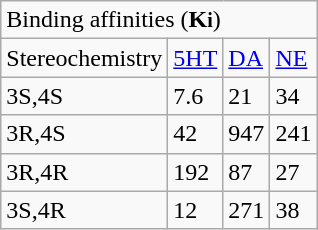<table class="wikitable">
<tr>
<td colspan=7>Binding affinities (<strong>K<small>i</small></strong>)</td>
</tr>
<tr>
<td>Stereochemistry</td>
<td><a href='#'>5HT</a></td>
<td><a href='#'>DA</a></td>
<td><a href='#'>NE</a></td>
</tr>
<tr>
<td>3S,4S</td>
<td>7.6</td>
<td>21</td>
<td>34</td>
</tr>
<tr>
<td>3R,4S</td>
<td>42</td>
<td>947</td>
<td>241</td>
</tr>
<tr>
<td>3R,4R</td>
<td>192</td>
<td>87</td>
<td>27</td>
</tr>
<tr>
<td>3S,4R</td>
<td>12</td>
<td>271</td>
<td>38</td>
</tr>
</table>
